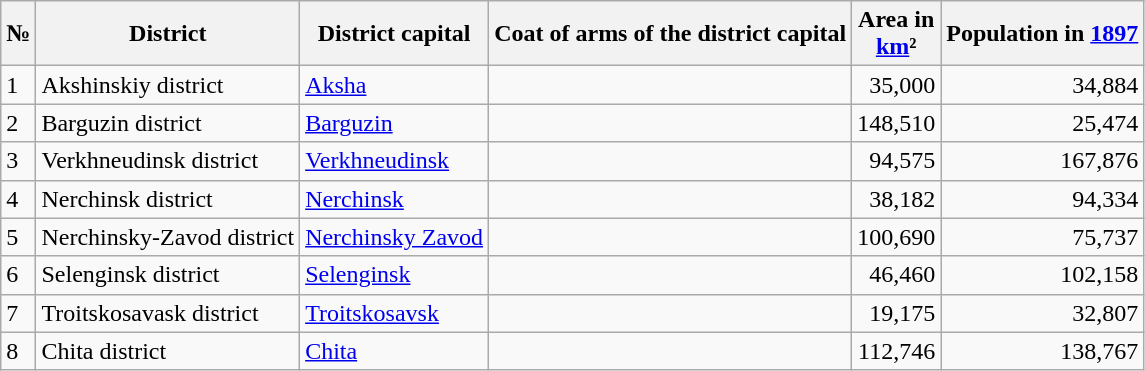<table class="wikitable">
<tr>
<th>№</th>
<th>District</th>
<th>District capital</th>
<th>Coat of arms of the district capital</th>
<th>Area in <br> <a href='#'>km</a>²</th>
<th>Population in <a href='#'>1897</a></th>
</tr>
<tr>
<td>1</td>
<td>Akshinskiy district</td>
<td><a href='#'>Aksha</a></td>
<td style="text-align:center"></td>
<td style="text-align:right">35,000</td>
<td style="text-align:right">34,884</td>
</tr>
<tr>
<td>2</td>
<td>Barguzin district</td>
<td><a href='#'>Barguzin</a></td>
<td style="text-align:center"></td>
<td style="text-align:right">148,510</td>
<td style="text-align:right">25,474</td>
</tr>
<tr>
<td>3</td>
<td>Verkhneudinsk district</td>
<td><a href='#'>Verkhneudinsk</a></td>
<td style="text-align:center"></td>
<td style="text-align:right">94,575</td>
<td style="text-align:right">167,876</td>
</tr>
<tr>
<td>4</td>
<td>Nerchinsk district</td>
<td><a href='#'>Nerchinsk</a></td>
<td style="text-align:center"></td>
<td style="text-align:right">38,182</td>
<td style="text-align:right">94,334</td>
</tr>
<tr>
<td>5</td>
<td>Nerchinsky-Zavod district</td>
<td><a href='#'>Nerchinsky Zavod</a></td>
<td style="text-align:center"></td>
<td style="text-align:right">100,690</td>
<td style="text-align:right">75,737</td>
</tr>
<tr>
<td>6</td>
<td>Selenginsk district</td>
<td><a href='#'>Selenginsk</a></td>
<td style="text-align:center"></td>
<td style="text-align:right">46,460</td>
<td style="text-align:right">102,158</td>
</tr>
<tr>
<td>7</td>
<td>Troitskosavask district</td>
<td><a href='#'>Troitskosavsk</a></td>
<td style="text-align:center"></td>
<td style="text-align:right">19,175</td>
<td style="text-align:right">32,807</td>
</tr>
<tr>
<td>8</td>
<td>Chita district</td>
<td><a href='#'>Chita</a></td>
<td style="text-align:center"></td>
<td style="text-align:right">112,746</td>
<td style="text-align:right">138,767</td>
</tr>
</table>
